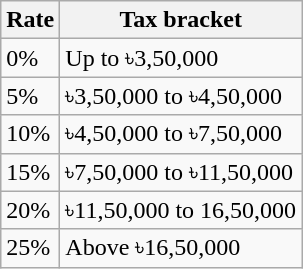<table class="wikitable">
<tr>
<th>Rate</th>
<th>Tax bracket</th>
</tr>
<tr>
<td>0%</td>
<td>Up to ৳3,50,000</td>
</tr>
<tr>
<td>5%</td>
<td>৳3,50,000 to ৳4,50,000</td>
</tr>
<tr>
<td>10%</td>
<td>৳4,50,000 to ৳7,50,000</td>
</tr>
<tr>
<td>15%</td>
<td>৳7,50,000 to ৳11,50,000</td>
</tr>
<tr>
<td>20%</td>
<td>৳11,50,000 to 16,50,000</td>
</tr>
<tr>
<td>25%</td>
<td>Above ৳16,50,000</td>
</tr>
</table>
